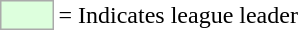<table>
<tr>
<td style="background:#DDFFDD; border:1px solid #aaa; width:2em;"></td>
<td>= Indicates league leader</td>
</tr>
</table>
